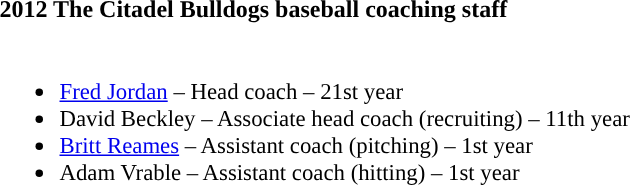<table class="toccolours" style="text-align: left;">
<tr>
<th colspan="9">2012 The Citadel Bulldogs baseball coaching staff</th>
</tr>
<tr>
<td style="font-size: 95%;" valign="top"><br><ul><li><a href='#'>Fred Jordan</a> – Head coach – 21st year</li><li>David Beckley – Associate head coach (recruiting) – 11th year</li><li><a href='#'>Britt Reames</a> – Assistant coach (pitching) – 1st year</li><li>Adam Vrable – Assistant coach (hitting) – 1st year</li></ul></td>
</tr>
</table>
